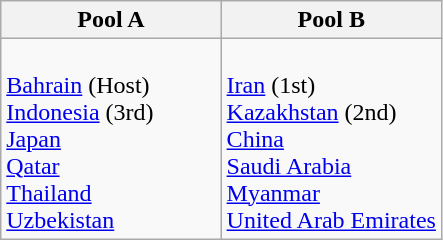<table class="wikitable">
<tr>
<th width=50%>Pool A</th>
<th width=50%>Pool B</th>
</tr>
<tr>
<td><br> <a href='#'>Bahrain</a> (Host)<br>
 <a href='#'>Indonesia</a> (3rd)<br>
 <a href='#'>Japan</a><br>
 <a href='#'>Qatar</a><br>
 <a href='#'>Thailand</a><br>
 <a href='#'>Uzbekistan</a></td>
<td><br> <a href='#'>Iran</a> (1st)<br>
 <a href='#'>Kazakhstan</a> (2nd)<br>
 <a href='#'>China</a><br>
 <a href='#'>Saudi Arabia</a><br>
 <a href='#'>Myanmar</a><br>
 <a href='#'>United Arab Emirates</a></td>
</tr>
</table>
